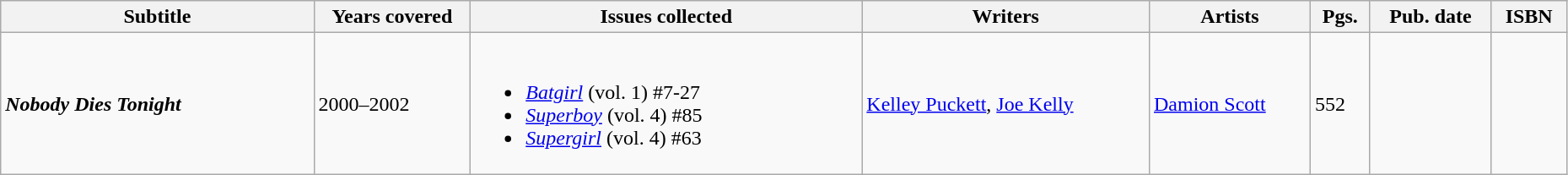<table class="wikitable sortable" width=98%>
<tr>
<th class="unsortable" width="20%">Subtitle</th>
<th width="10%">Years covered</th>
<th width="25%">Issues collected</th>
<th class="unsortable">Writers</th>
<th class="unsortable">Artists</th>
<th>Pgs.</th>
<th>Pub. date</th>
<th class="unsortable">ISBN</th>
</tr>
<tr>
<td><strong><em>Nobody Dies Tonight</em></strong></td>
<td>2000–2002</td>
<td><br><ul><li><em><a href='#'>Batgirl</a></em> (vol. 1) #7-27</li><li><em><a href='#'>Superboy</a></em> (vol. 4) #85</li><li><em><a href='#'>Supergirl</a></em> (vol. 4) #63</li></ul></td>
<td><a href='#'>Kelley Puckett</a>, <a href='#'>Joe Kelly</a></td>
<td><a href='#'>Damion Scott</a></td>
<td>552</td>
<td></td>
<td></td>
</tr>
</table>
